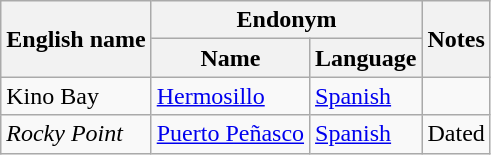<table class="wikitable sortable mw-collapsible">
<tr>
<th rowspan="2">English name</th>
<th colspan="2">Endonym</th>
<th rowspan="2">Notes</th>
</tr>
<tr>
<th>Name</th>
<th>Language</th>
</tr>
<tr>
<td>Kino Bay</td>
<td><a href='#'>Hermosillo</a></td>
<td><a href='#'>Spanish</a></td>
<td></td>
</tr>
<tr>
<td><em>Rocky Point</em></td>
<td><a href='#'>Puerto Peñasco</a></td>
<td><a href='#'>Spanish</a></td>
<td>Dated</td>
</tr>
</table>
